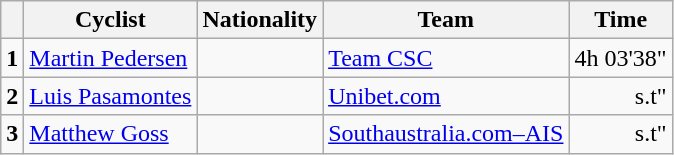<table class="wikitable">
<tr>
<th></th>
<th>Cyclist</th>
<th>Nationality</th>
<th>Team</th>
<th>Time</th>
</tr>
<tr>
<td><strong>1</strong></td>
<td><a href='#'>Martin Pedersen</a></td>
<td></td>
<td><a href='#'>Team CSC</a></td>
<td align="right">4h 03'38"</td>
</tr>
<tr>
<td><strong>2</strong></td>
<td><a href='#'>Luis Pasamontes</a></td>
<td></td>
<td><a href='#'>Unibet.com</a></td>
<td align="right">s.t"</td>
</tr>
<tr>
<td><strong>3</strong></td>
<td><a href='#'>Matthew Goss</a></td>
<td></td>
<td><a href='#'>Southaustralia.com–AIS</a></td>
<td align="right">s.t"</td>
</tr>
</table>
